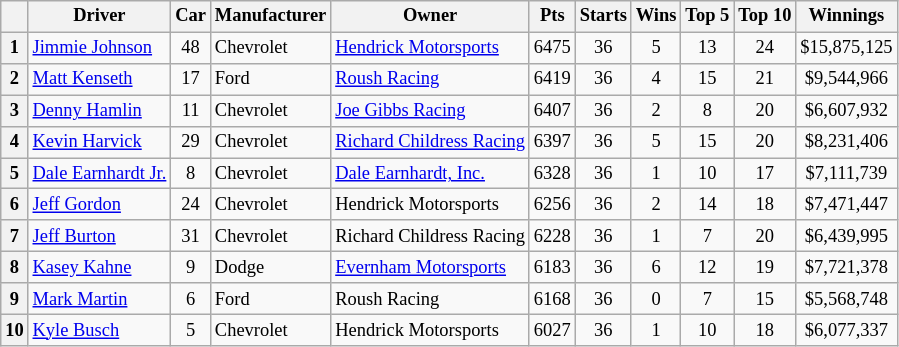<table class="wikitable" style="font-size:77%; text-align:center">
<tr valign="center">
<th valign="middle"></th>
<th valign="middle">Driver</th>
<th valign="middle">Car</th>
<th valign="middle">Manufacturer</th>
<th valign="middle">Owner</th>
<th valign="middle">Pts</th>
<th valign="middle">Starts</th>
<th valign="middle">Wins</th>
<th valign="middle">Top 5</th>
<th valign="middle">Top 10</th>
<th valign="middle">Winnings</th>
</tr>
<tr>
<th>1</th>
<td align="left"><a href='#'>Jimmie Johnson</a></td>
<td>48</td>
<td align="left">Chevrolet</td>
<td align="left"><a href='#'>Hendrick Motorsports</a></td>
<td>6475</td>
<td>36</td>
<td>5</td>
<td>13</td>
<td>24</td>
<td>$15,875,125</td>
</tr>
<tr>
<th>2</th>
<td align="left"><a href='#'>Matt Kenseth</a></td>
<td>17</td>
<td align="left">Ford</td>
<td align="left"><a href='#'>Roush Racing</a></td>
<td>6419</td>
<td>36</td>
<td>4</td>
<td>15</td>
<td>21</td>
<td>$9,544,966</td>
</tr>
<tr>
<th>3</th>
<td align="left"><a href='#'>Denny Hamlin</a></td>
<td>11</td>
<td align="left">Chevrolet</td>
<td align="left"><a href='#'>Joe Gibbs Racing</a></td>
<td>6407</td>
<td>36</td>
<td>2</td>
<td>8</td>
<td>20</td>
<td>$6,607,932</td>
</tr>
<tr>
<th>4</th>
<td align="left"><a href='#'>Kevin Harvick</a></td>
<td>29</td>
<td align="left">Chevrolet</td>
<td align="left"><a href='#'>Richard Childress Racing</a></td>
<td>6397</td>
<td>36</td>
<td>5</td>
<td>15</td>
<td>20</td>
<td>$8,231,406</td>
</tr>
<tr>
<th>5</th>
<td align="left"><a href='#'>Dale Earnhardt Jr.</a></td>
<td>8</td>
<td align="left">Chevrolet</td>
<td align="left"><a href='#'>Dale Earnhardt, Inc.</a></td>
<td>6328</td>
<td>36</td>
<td>1</td>
<td>10</td>
<td>17</td>
<td>$7,111,739</td>
</tr>
<tr>
<th>6</th>
<td align="left"><a href='#'>Jeff Gordon</a></td>
<td>24</td>
<td align="left">Chevrolet</td>
<td align="left">Hendrick Motorsports</td>
<td>6256</td>
<td>36</td>
<td>2</td>
<td>14</td>
<td>18</td>
<td>$7,471,447</td>
</tr>
<tr>
<th>7</th>
<td align="left"><a href='#'>Jeff Burton</a></td>
<td>31</td>
<td align="left">Chevrolet</td>
<td align="left">Richard Childress Racing</td>
<td>6228</td>
<td>36</td>
<td>1</td>
<td>7</td>
<td>20</td>
<td>$6,439,995</td>
</tr>
<tr>
<th>8</th>
<td align="left"><a href='#'>Kasey Kahne</a></td>
<td>9</td>
<td align="left">Dodge</td>
<td align="left"><a href='#'>Evernham Motorsports</a></td>
<td>6183</td>
<td>36</td>
<td>6</td>
<td>12</td>
<td>19</td>
<td>$7,721,378</td>
</tr>
<tr>
<th>9</th>
<td align="left"><a href='#'>Mark Martin</a></td>
<td>6</td>
<td align="left">Ford</td>
<td align="left">Roush Racing</td>
<td>6168</td>
<td>36</td>
<td>0</td>
<td>7</td>
<td>15</td>
<td>$5,568,748</td>
</tr>
<tr>
<th>10</th>
<td align="left"><a href='#'>Kyle Busch</a></td>
<td>5</td>
<td align="left">Chevrolet</td>
<td align="left">Hendrick Motorsports</td>
<td>6027</td>
<td>36</td>
<td>1</td>
<td>10</td>
<td>18</td>
<td>$6,077,337</td>
</tr>
</table>
